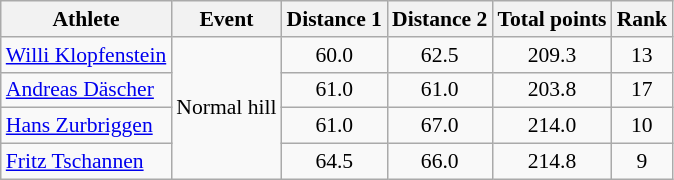<table class="wikitable" style="font-size:90%; text-align:center;">
<tr>
<th>Athlete</th>
<th>Event</th>
<th>Distance 1</th>
<th>Distance 2</th>
<th>Total points</th>
<th>Rank</th>
</tr>
<tr>
<td style="text-align:left;"><a href='#'>Willi Klopfenstein</a></td>
<td rowspan="4">Normal hill</td>
<td>60.0</td>
<td>62.5</td>
<td>209.3</td>
<td>13</td>
</tr>
<tr>
<td style="text-align:left;"><a href='#'>Andreas Däscher</a></td>
<td>61.0</td>
<td>61.0</td>
<td>203.8</td>
<td>17</td>
</tr>
<tr>
<td style="text-align:left;"><a href='#'>Hans Zurbriggen</a></td>
<td>61.0</td>
<td>67.0</td>
<td>214.0</td>
<td>10</td>
</tr>
<tr>
<td style="text-align:left;"><a href='#'>Fritz Tschannen</a></td>
<td>64.5</td>
<td>66.0</td>
<td>214.8</td>
<td>9</td>
</tr>
</table>
